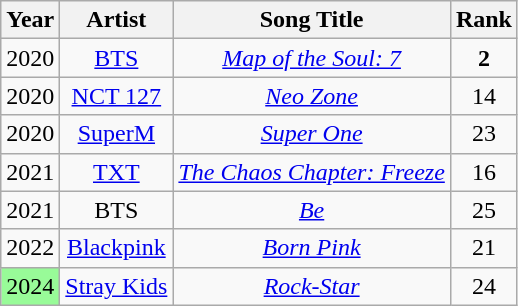<table class="wikitable sortable" style="text-align:center">
<tr>
<th>Year</th>
<th>Artist</th>
<th>Song Title</th>
<th>Rank</th>
</tr>
<tr>
<td>2020</td>
<td><a href='#'>BTS</a></td>
<td><em><a href='#'>Map of the Soul: 7</a></em></td>
<td><span><strong>2</strong></span></td>
</tr>
<tr>
<td>2020</td>
<td><a href='#'>NCT 127</a></td>
<td><em><a href='#'>Neo Zone</a></em></td>
<td>14</td>
</tr>
<tr>
<td>2020</td>
<td><a href='#'>SuperM</a></td>
<td><em><a href='#'>Super One</a></em></td>
<td>23</td>
</tr>
<tr>
<td>2021</td>
<td><a href='#'>TXT</a></td>
<td><em><a href='#'>The Chaos Chapter: Freeze</a></em></td>
<td>16</td>
</tr>
<tr>
<td>2021</td>
<td>BTS</td>
<td><em><a href='#'>Be</a></em></td>
<td>25</td>
</tr>
<tr>
<td>2022</td>
<td><a href='#'>Blackpink</a></td>
<td><em><a href='#'>Born Pink</a></em></td>
<td>21</td>
</tr>
<tr>
<td style="background:palegreen">2024</td>
<td><a href='#'>Stray Kids</a></td>
<td><em><a href='#'>Rock-Star</a></em></td>
<td>24</td>
</tr>
</table>
